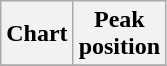<table class="wikitable plainrowheaders">
<tr>
<th>Chart</th>
<th>Peak<br>position</th>
</tr>
<tr>
</tr>
</table>
